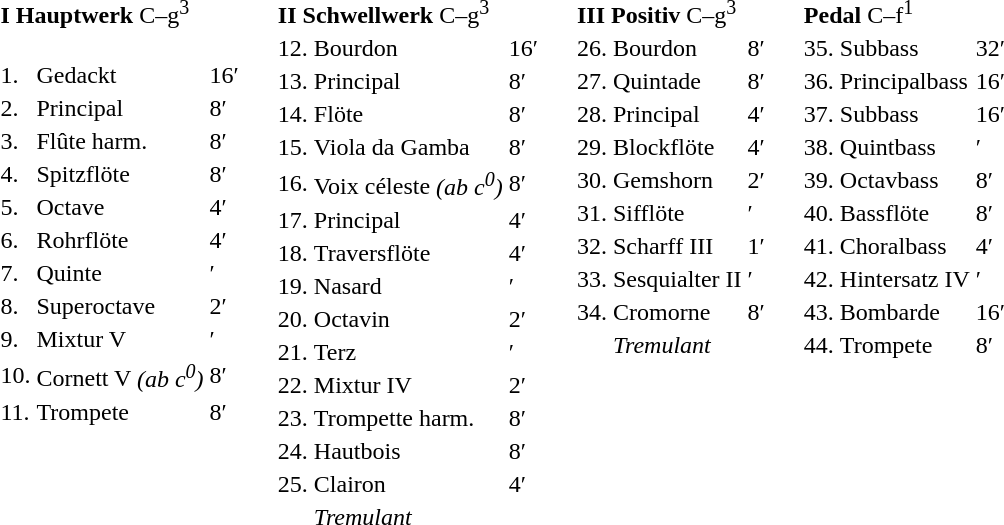<table border="0" cellspacing="24" cellpadding="10" style="border-collapse:collapse;">
<tr>
<td style="vertical-align:top"><br><table border="0">
<tr>
<td colspan=3><strong>I Hauptwerk</strong> C–g<sup>3</sup> <br><br></td>
</tr>
<tr>
<td>1.</td>
<td>Gedackt</td>
<td>16′</td>
</tr>
<tr>
<td>2.</td>
<td>Principal</td>
<td>8′</td>
</tr>
<tr>
<td>3.</td>
<td>Flûte harm.</td>
<td>8′</td>
</tr>
<tr>
<td>4.</td>
<td>Spitzflöte</td>
<td>8′</td>
</tr>
<tr>
<td>5.</td>
<td>Octave</td>
<td>4′</td>
</tr>
<tr>
<td>6.</td>
<td>Rohrflöte</td>
<td>4′</td>
</tr>
<tr>
<td>7.</td>
<td>Quinte</td>
<td>′</td>
</tr>
<tr>
<td>8.</td>
<td>Superoctave</td>
<td>2′</td>
</tr>
<tr>
<td>9.</td>
<td>Mixtur V</td>
<td>′</td>
</tr>
<tr>
<td>10.</td>
<td>Cornett V <em>(ab c<sup>0</sup>)</em></td>
<td>8′</td>
</tr>
<tr>
<td>11.</td>
<td>Trompete</td>
<td>8′</td>
</tr>
</table>
</td>
<td style="vertical-align:top"><br><table border="0">
<tr>
<td colspan=3><strong>II Schwellwerk</strong> C–g<sup>3</sup><br></td>
</tr>
<tr>
<td>12.</td>
<td>Bourdon</td>
<td>16′</td>
</tr>
<tr>
<td>13.</td>
<td>Principal</td>
<td>8′</td>
</tr>
<tr>
<td>14.</td>
<td>Flöte</td>
<td>8′</td>
</tr>
<tr>
<td>15.</td>
<td>Viola da Gamba</td>
<td>8′</td>
</tr>
<tr>
<td>16.</td>
<td>Voix céleste <em>(ab c<sup>0</sup>)</em></td>
<td>8′</td>
</tr>
<tr>
<td>17.</td>
<td>Principal</td>
<td>4′</td>
</tr>
<tr>
<td>18.</td>
<td>Traversflöte</td>
<td>4′</td>
</tr>
<tr>
<td>19.</td>
<td>Nasard</td>
<td>′</td>
</tr>
<tr>
<td>20.</td>
<td>Octavin</td>
<td>2′</td>
</tr>
<tr>
<td>21.</td>
<td>Terz</td>
<td>′</td>
</tr>
<tr>
<td>22.</td>
<td>Mixtur IV</td>
<td>2′</td>
</tr>
<tr>
<td>23.</td>
<td>Trompette harm.</td>
<td>8′</td>
</tr>
<tr>
<td>24.</td>
<td>Hautbois</td>
<td>8′</td>
</tr>
<tr>
<td>25.</td>
<td>Clairon</td>
<td>4′</td>
</tr>
<tr>
<td></td>
<td><em>Tremulant</em></td>
</tr>
</table>
</td>
<td style="vertical-align:top"><br><table border="0">
<tr>
<td colspan=3><strong>III Positiv</strong> C–g<sup>3</sup><br></td>
</tr>
<tr>
<td>26.</td>
<td>Bourdon</td>
<td>8′</td>
</tr>
<tr>
<td>27.</td>
<td>Quintade</td>
<td>8′</td>
</tr>
<tr>
<td>28.</td>
<td>Principal</td>
<td>4′</td>
</tr>
<tr>
<td>29.</td>
<td>Blockflöte</td>
<td>4′</td>
</tr>
<tr>
<td>30.</td>
<td>Gemshorn</td>
<td>2′</td>
</tr>
<tr>
<td>31.</td>
<td>Sifflöte</td>
<td>′</td>
</tr>
<tr>
<td>32.</td>
<td>Scharff III</td>
<td>1′</td>
</tr>
<tr>
<td>33.</td>
<td>Sesquialter II</td>
<td>′</td>
</tr>
<tr>
<td>34.</td>
<td>Cromorne</td>
<td>8′</td>
</tr>
<tr>
<td></td>
<td><em>Tremulant</em></td>
</tr>
</table>
</td>
<td style="vertical-align:top"><br><table border="0">
<tr>
<td colspan=3><strong>Pedal</strong> C–f<sup>1</sup><br></td>
</tr>
<tr>
<td>35.</td>
<td>Subbass</td>
<td>32′</td>
</tr>
<tr>
<td>36.</td>
<td>Principalbass</td>
<td>16′</td>
</tr>
<tr>
<td>37.</td>
<td>Subbass</td>
<td>16′</td>
</tr>
<tr>
<td>38.</td>
<td>Quintbass</td>
<td>′</td>
</tr>
<tr>
<td>39.</td>
<td>Octavbass</td>
<td>8′</td>
</tr>
<tr>
<td>40.</td>
<td>Bassflöte</td>
<td>8′</td>
</tr>
<tr>
<td>41.</td>
<td>Choralbass</td>
<td>4′</td>
</tr>
<tr>
<td>42.</td>
<td>Hintersatz IV</td>
<td>′</td>
</tr>
<tr>
<td>43.</td>
<td>Bombarde</td>
<td>16′</td>
</tr>
<tr>
<td>44.</td>
<td>Trompete</td>
<td>8′</td>
</tr>
</table>
</td>
</tr>
</table>
